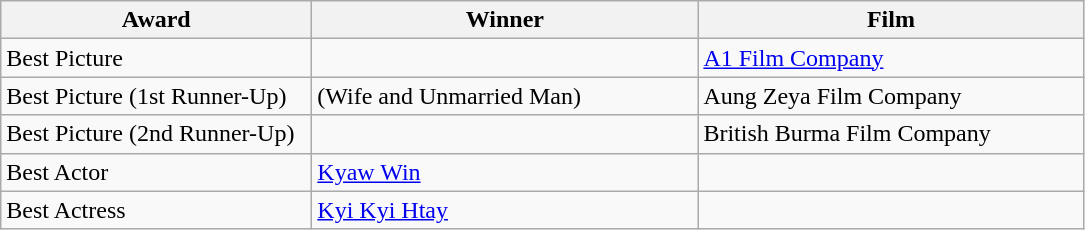<table class="wikitable">
<tr>
<th width="200"><strong>Award</strong></th>
<th width="250"><strong>Winner</strong></th>
<th width="250"><strong>Film</strong></th>
</tr>
<tr>
<td>Best Picture</td>
<td></td>
<td><a href='#'>A1 Film Company</a></td>
</tr>
<tr>
<td>Best Picture (1st Runner-Up)</td>
<td> (Wife and Unmarried Man)</td>
<td>Aung Zeya Film Company</td>
</tr>
<tr>
<td>Best Picture (2nd Runner-Up)</td>
<td></td>
<td>British Burma Film Company</td>
</tr>
<tr>
<td>Best Actor</td>
<td><a href='#'>Kyaw Win</a></td>
<td></td>
</tr>
<tr>
<td>Best Actress</td>
<td><a href='#'>Kyi Kyi Htay</a></td>
<td></td>
</tr>
</table>
